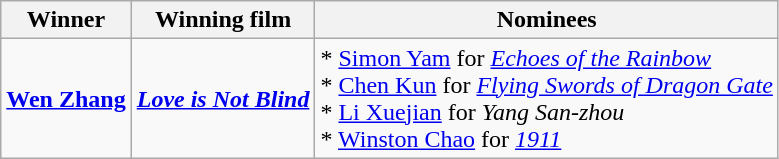<table class="wikitable">
<tr>
<th>Winner</th>
<th>Winning film</th>
<th>Nominees</th>
</tr>
<tr>
<td><strong><a href='#'>Wen Zhang</a></strong></td>
<td><strong><em><a href='#'>Love is Not Blind</a></em></strong></td>
<td>* <a href='#'>Simon Yam</a> for <em><a href='#'>Echoes of the Rainbow</a></em><br> * <a href='#'>Chen Kun</a> for <em><a href='#'>Flying Swords of Dragon Gate</a></em><br> * <a href='#'>Li Xuejian</a> for <em>Yang San-zhou</em><br> * <a href='#'>Winston Chao</a> for <em><a href='#'>1911</a></em></td>
</tr>
</table>
